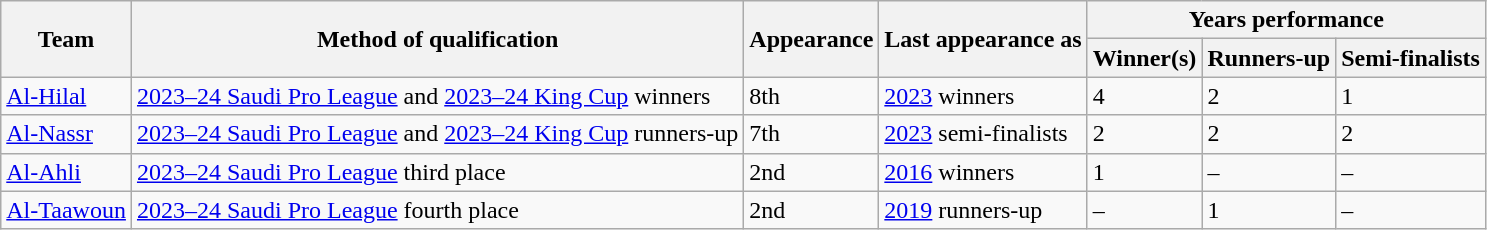<table class="wikitable">
<tr>
<th rowspan="2">Team</th>
<th rowspan="2">Method of qualification</th>
<th rowspan="2">Appearance</th>
<th rowspan="2">Last appearance as</th>
<th colspan="3">Years performance</th>
</tr>
<tr>
<th>Winner(s)</th>
<th>Runners-up</th>
<th>Semi-finalists</th>
</tr>
<tr>
<td><a href='#'>Al-Hilal</a></td>
<td><a href='#'>2023–24 Saudi Pro League</a> and <a href='#'>2023–24 King Cup</a> winners</td>
<td>8th</td>
<td><a href='#'>2023</a> winners</td>
<td>4</td>
<td>2</td>
<td>1</td>
</tr>
<tr>
<td><a href='#'>Al-Nassr</a></td>
<td><a href='#'>2023–24 Saudi Pro League</a> and <a href='#'>2023–24 King Cup</a> runners-up</td>
<td>7th</td>
<td><a href='#'>2023</a> semi-finalists</td>
<td>2</td>
<td>2</td>
<td>2</td>
</tr>
<tr>
<td><a href='#'>Al-Ahli</a></td>
<td><a href='#'>2023–24 Saudi Pro League</a> third place</td>
<td>2nd</td>
<td><a href='#'>2016</a> winners</td>
<td>1</td>
<td>–</td>
<td>–</td>
</tr>
<tr>
<td><a href='#'>Al-Taawoun</a></td>
<td><a href='#'>2023–24 Saudi Pro League</a> fourth place</td>
<td>2nd</td>
<td><a href='#'>2019</a> runners-up</td>
<td>–</td>
<td>1</td>
<td>–</td>
</tr>
</table>
